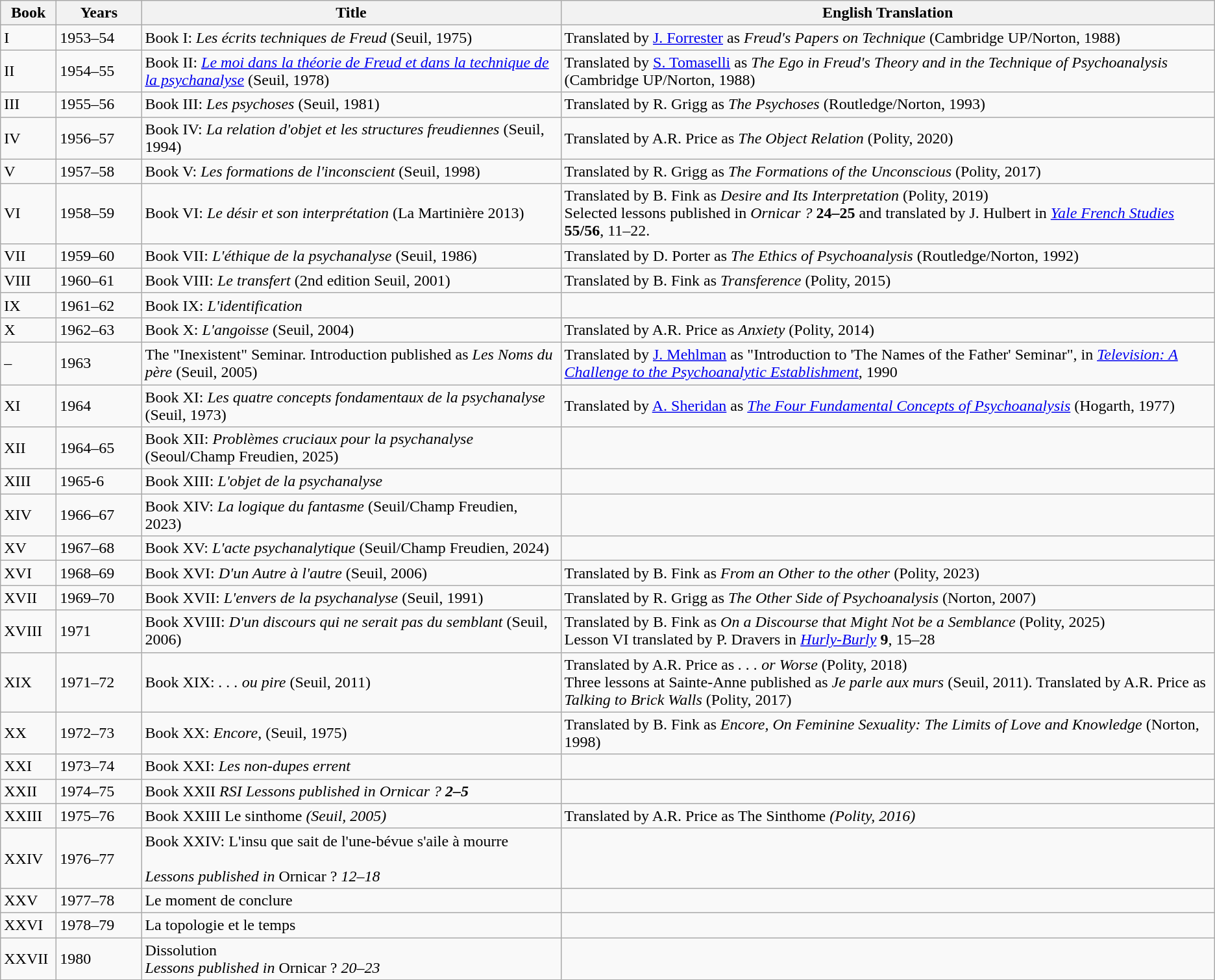<table class="wikitable">
<tr>
<th width="50px">Book</th>
<th width="80px">Years</th>
<th>Title</th>
<th>English Translation</th>
</tr>
<tr>
<td>I</td>
<td>1953–54</td>
<td>Book I: <em>Les écrits techniques de Freud</em> (Seuil, 1975)</td>
<td>Translated by <a href='#'>J. Forrester</a> as <em>Freud's Papers on Technique</em> (Cambridge UP/Norton, 1988)</td>
</tr>
<tr>
<td>II</td>
<td>1954–55</td>
<td>Book II: <em><a href='#'>Le moi dans la théorie de Freud et dans la technique de la psychanalyse</a></em> (Seuil, 1978)</td>
<td>Translated by <a href='#'>S. Tomaselli</a> as <em>The Ego in Freud's Theory and in the Technique of Psychoanalysis</em> (Cambridge UP/Norton, 1988)</td>
</tr>
<tr>
<td>III</td>
<td>1955–56</td>
<td>Book III: <em>Les psychoses</em> (Seuil, 1981)</td>
<td>Translated by R. Grigg as <em>The Psychoses</em> (Routledge/Norton, 1993)</td>
</tr>
<tr>
<td>IV</td>
<td>1956–57</td>
<td>Book IV: <em>La relation d'objet et les structures freudiennes</em> (Seuil, 1994)</td>
<td>Translated by A.R. Price as <em>The Object Relation</em> (Polity, 2020)</td>
</tr>
<tr>
<td>V</td>
<td>1957–58</td>
<td>Book V: <em>Les formations de l'inconscient</em> (Seuil, 1998)</td>
<td>Translated by R. Grigg as <em>The Formations of the Unconscious</em> (Polity, 2017)</td>
</tr>
<tr>
<td>VI</td>
<td>1958–59</td>
<td>Book VI: <em>Le désir et son interprétation</em> (La Martinière 2013)</td>
<td>Translated by B. Fink as <em>Desire and Its Interpretation</em> (Polity, 2019) <br>Selected lessons published in <em>Ornicar ?</em> <strong>24–25</strong> and translated by J. Hulbert in <em><a href='#'>Yale French Studies</a></em> <strong>55/56</strong>, 11–22.</td>
</tr>
<tr>
<td>VII</td>
<td>1959–60</td>
<td>Book VII: <em>L'éthique de la psychanalyse</em> (Seuil, 1986)</td>
<td>Translated by D. Porter as <em>The Ethics of Psychoanalysis</em> (Routledge/Norton, 1992)</td>
</tr>
<tr>
<td>VIII</td>
<td>1960–61</td>
<td>Book VIII: <em>Le transfert</em> (2nd edition Seuil, 2001)</td>
<td>Translated by B. Fink as <em>Transference</em> (Polity, 2015)</td>
</tr>
<tr>
<td>IX</td>
<td>1961–62</td>
<td>Book IX: <em>L'identification</em></td>
<td></td>
</tr>
<tr>
<td>X</td>
<td>1962–63</td>
<td>Book X: <em>L'angoisse</em> (Seuil, 2004)</td>
<td>Translated by A.R. Price as <em>Anxiety</em> (Polity, 2014)</td>
</tr>
<tr>
<td>–</td>
<td>1963</td>
<td>The "Inexistent" Seminar. Introduction published as <em>Les Noms du père</em> (Seuil, 2005)</td>
<td>Translated by <a href='#'>J. Mehlman</a> as "Introduction to 'The Names of the Father' Seminar", in <em><a href='#'>Television: A Challenge to the Psychoanalytic Establishment</a></em>, 1990</td>
</tr>
<tr>
<td>XI</td>
<td>1964</td>
<td>Book XI: <em>Les quatre concepts fondamentaux de la psychanalyse</em> (Seuil, 1973)</td>
<td>Translated by <a href='#'>A. Sheridan</a> as <em><a href='#'>The Four Fundamental Concepts of Psychoanalysis</a></em> (Hogarth, 1977)</td>
</tr>
<tr>
<td>XII</td>
<td>1964–65</td>
<td>Book XII: <em>Problèmes cruciaux pour la psychanalyse</em> (Seoul/Champ Freudien, 2025)</td>
<td></td>
</tr>
<tr>
<td>XIII</td>
<td>1965-6</td>
<td>Book XIII: <em>L'objet de la psychanalyse</em></td>
<td></td>
</tr>
<tr>
<td>XIV</td>
<td>1966–67</td>
<td>Book XIV: <em>La logique du fantasme</em> (Seuil/Champ Freudien, 2023)</td>
<td></td>
</tr>
<tr>
<td>XV</td>
<td>1967–68</td>
<td>Book XV: <em>L'acte psychanalytique</em> (Seuil/Champ Freudien, 2024)</td>
<td></td>
</tr>
<tr>
<td>XVI</td>
<td>1968–69</td>
<td>Book XVI: <em>D'un Autre à l'autre</em> (Seuil, 2006)</td>
<td>Translated by B. Fink as <em>From an Other to the other</em> (Polity, 2023)</td>
</tr>
<tr>
<td>XVII</td>
<td>1969–70</td>
<td>Book XVII: <em>L'envers de la psychanalyse</em> (Seuil, 1991)</td>
<td>Translated by R. Grigg as <em>The Other Side of Psychoanalysis</em> (Norton, 2007)</td>
</tr>
<tr>
<td>XVIII</td>
<td>1971</td>
<td>Book XVIII: <em>D'un discours qui ne serait pas du semblant</em> (Seuil, 2006)</td>
<td>Translated by B. Fink as <em>On a Discourse that Might Not be a Semblance</em> (Polity, 2025) <br> Lesson VI translated by P. Dravers in <em><a href='#'>Hurly-Burly</a></em> <strong>9</strong>, 15–28</td>
</tr>
<tr>
<td>XIX</td>
<td>1971–72</td>
<td>Book XIX: <em>. . . ou pire</em> (Seuil, 2011)</td>
<td>Translated by A.R. Price as <em>. . . or Worse</em> (Polity, 2018)<br>Three lessons at Sainte-Anne published as <em>Je parle aux murs</em> (Seuil, 2011). Translated by A.R. Price as <em>Talking to Brick Walls</em> (Polity, 2017)</td>
</tr>
<tr>
<td>XX</td>
<td>1972–73</td>
<td>Book XX: <em>Encore</em>, (Seuil, 1975)</td>
<td>Translated by B. Fink as <em>Encore, On Feminine Sexuality: The Limits of Love and Knowledge</em> (Norton, 1998)</td>
</tr>
<tr>
<td>XXI</td>
<td>1973–74</td>
<td>Book XXI: <em>Les non-dupes errent</em></td>
<td></td>
</tr>
<tr>
<td>XXII</td>
<td>1974–75</td>
<td>Book XXII <em>RSI Lessons published in Ornicar ? <strong>2–5<strong><em></td>
<td></td>
</tr>
<tr>
<td>XXIII</td>
<td>1975–76</td>
<td>Book XXIII </em>Le sinthome<em> (Seuil, 2005)</td>
<td>Translated by A.R. Price as </em>The Sinthome<em> (Polity, 2016)</td>
</tr>
<tr>
<td>XXIV</td>
<td>1976–77</td>
<td>Book XXIV: </em>L'insu que sait de l'une-bévue s'aile à mourre<em><br><br>Lessons published in </em>Ornicar ?<em> </strong>12–18<strong></td>
<td></td>
</tr>
<tr>
<td>XXV</td>
<td>1977–78</td>
<td></em>Le moment de conclure<em></td>
<td></td>
</tr>
<tr>
<td>XXVI</td>
<td>1978–79</td>
<td></em>La topologie et le temps<em></td>
<td></td>
</tr>
<tr>
<td>XXVII</td>
<td>1980</td>
<td></em>Dissolution<em><br>Lessons published in </em>Ornicar ?<em> </strong>20–23<strong></td>
<td></td>
</tr>
</table>
